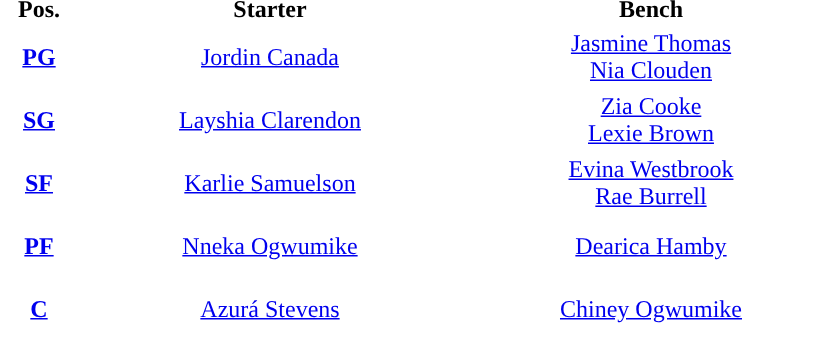<table style="text-align:center; ">
<tr>
<th width="50">Pos.</th>
<th width="250">Starter</th>
<th width="250">Bench</th>
</tr>
<tr style="height:40px; background:white; color:#092C57">
<th><a href='#'><span>PG</span></a></th>
<td><a href='#'>Jordin Canada</a></td>
<td><a href='#'>Jasmine Thomas</a><br><a href='#'>Nia Clouden</a></td>
</tr>
<tr style="height:40px; background:white; color:#092C57">
<th><a href='#'><span>SG</span></a></th>
<td><a href='#'>Layshia Clarendon</a></td>
<td><a href='#'>Zia Cooke</a><br><a href='#'>Lexie Brown</a></td>
</tr>
<tr style="height:40px; background:white; color:#092C57">
<th><a href='#'><span>SF</span></a></th>
<td><a href='#'>Karlie Samuelson</a></td>
<td><a href='#'>Evina Westbrook</a><br><a href='#'>Rae Burrell</a></td>
</tr>
<tr style="height:40px; background:white; color:#092C57">
<th><a href='#'><span>PF</span></a></th>
<td><a href='#'>Nneka Ogwumike</a></td>
<td><a href='#'>Dearica Hamby</a></td>
</tr>
<tr style="height:40px; background:white; color:#092C57">
<th><a href='#'><span>C</span></a></th>
<td><a href='#'>Azurá Stevens</a></td>
<td><a href='#'>Chiney Ogwumike</a></td>
</tr>
</table>
